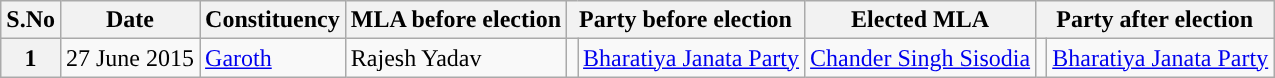<table class="wikitable sortable">
<tr>
<th>S.No</th>
<th>Date</th>
<th>Constituency</th>
<th>MLA before election</th>
<th colspan="2">Party before election</th>
<th>Elected MLA</th>
<th colspan="2">Party after election</th>
</tr>
<tr>
<th>1</th>
<td>27 June 2015</td>
<td><a href='#'>Garoth</a></td>
<td>Rajesh Yadav</td>
<td></td>
<td><a href='#'>Bharatiya Janata Party</a></td>
<td><a href='#'>Chander Singh Sisodia</a></td>
<td></td>
<td><a href='#'>Bharatiya Janata Party</a></td>
</tr>
</table>
